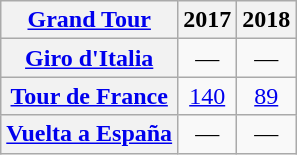<table class="wikitable plainrowheaders">
<tr>
<th scope="col"><a href='#'>Grand Tour</a></th>
<th scope="col">2017</th>
<th scope="col">2018</th>
</tr>
<tr style="text-align:center;">
<th scope="row"> <a href='#'>Giro d'Italia</a></th>
<td>—</td>
<td>—</td>
</tr>
<tr style="text-align:center;">
<th scope="row"> <a href='#'>Tour de France</a></th>
<td><a href='#'>140</a></td>
<td><a href='#'>89</a></td>
</tr>
<tr style="text-align:center;">
<th scope="row"> <a href='#'>Vuelta a España</a></th>
<td>—</td>
<td>—</td>
</tr>
</table>
